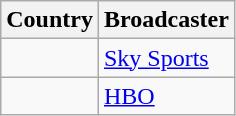<table class="wikitable">
<tr>
<th align=center>Country</th>
<th align=center>Broadcaster</th>
</tr>
<tr>
<td></td>
<td><a href='#'>Sky Sports</a></td>
</tr>
<tr>
<td></td>
<td><a href='#'>HBO</a></td>
</tr>
</table>
